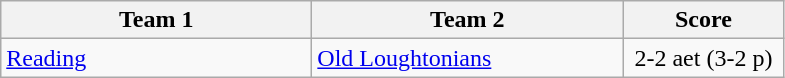<table class="wikitable" style="font-size: 100%">
<tr>
<th width=200>Team 1</th>
<th width=200>Team 2</th>
<th width=100>Score</th>
</tr>
<tr>
<td><a href='#'>Reading</a></td>
<td><a href='#'>Old Loughtonians</a></td>
<td align=center>2-2 aet (3-2 p)</td>
</tr>
</table>
